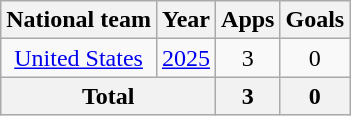<table class="wikitable" style="text-align:center">
<tr>
<th>National team</th>
<th>Year</th>
<th>Apps</th>
<th>Goals</th>
</tr>
<tr>
<td rowspan=1><a href='#'>United States</a></td>
<td><a href='#'>2025</a></td>
<td>3</td>
<td>0</td>
</tr>
<tr>
<th colspan=2>Total</th>
<th>3</th>
<th>0</th>
</tr>
</table>
